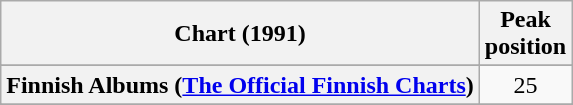<table class="wikitable sortable plainrowheaders" style="text-align:center">
<tr>
<th scope="col">Chart (1991)</th>
<th scope="col">Peak<br>position</th>
</tr>
<tr>
</tr>
<tr>
<th scope="row">Finnish Albums (<a href='#'>The Official Finnish Charts</a>)</th>
<td align="center">25</td>
</tr>
<tr>
</tr>
<tr>
</tr>
<tr>
</tr>
<tr>
</tr>
</table>
